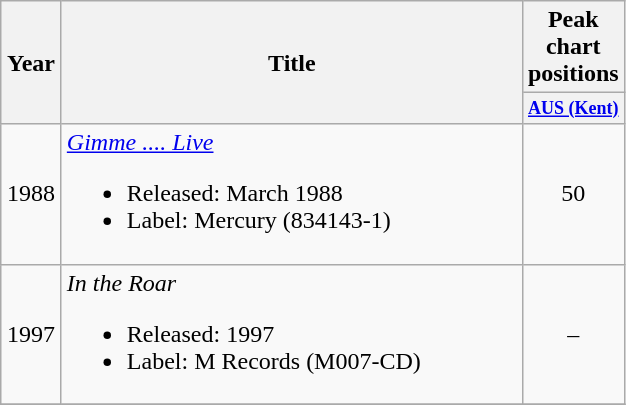<table class="wikitable">
<tr>
<th rowspan="2" width="33">Year</th>
<th rowspan="2" width="300">Title</th>
<th colspan="1">Peak chart positions</th>
</tr>
<tr>
<th style="width:3em;font-size:75%"><a href='#'>AUS (Kent)</a></th>
</tr>
<tr>
<td align="center">1988</td>
<td><em><a href='#'>Gimme .... Live</a></em><br><ul><li>Released: March 1988</li><li>Label: Mercury (834143-1)</li></ul></td>
<td align="center">50</td>
</tr>
<tr>
<td align="center">1997</td>
<td><em>In the Roar</em><br><ul><li>Released: 1997</li><li>Label: M Records (M007-CD)</li></ul></td>
<td align="center">–</td>
</tr>
<tr>
</tr>
</table>
